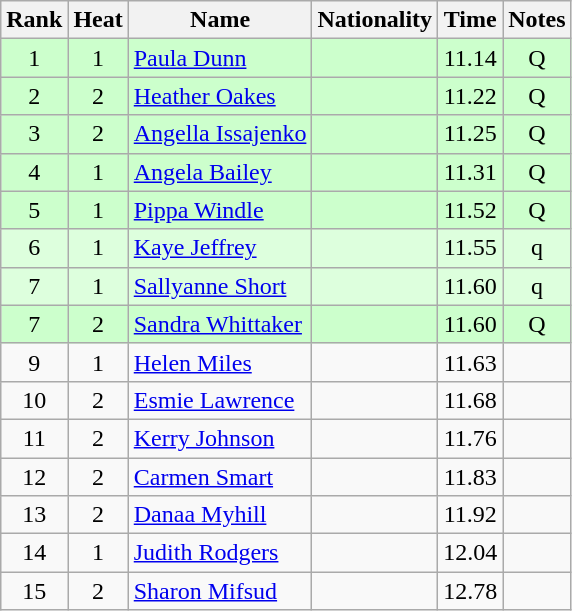<table class="wikitable sortable" style="text-align:center">
<tr>
<th>Rank</th>
<th>Heat</th>
<th>Name</th>
<th>Nationality</th>
<th>Time</th>
<th>Notes</th>
</tr>
<tr bgcolor=ccffcc>
<td>1</td>
<td>1</td>
<td align=left><a href='#'>Paula Dunn</a></td>
<td align=left></td>
<td>11.14</td>
<td>Q</td>
</tr>
<tr bgcolor=ccffcc>
<td>2</td>
<td>2</td>
<td align=left><a href='#'>Heather Oakes</a></td>
<td align=left></td>
<td>11.22</td>
<td>Q</td>
</tr>
<tr bgcolor=ccffcc>
<td>3</td>
<td>2</td>
<td align=left><a href='#'>Angella Issajenko</a></td>
<td align=left></td>
<td>11.25</td>
<td>Q</td>
</tr>
<tr bgcolor=ccffcc>
<td>4</td>
<td>1</td>
<td align=left><a href='#'>Angela Bailey</a></td>
<td align=left></td>
<td>11.31</td>
<td>Q</td>
</tr>
<tr bgcolor=ccffcc>
<td>5</td>
<td>1</td>
<td align=left><a href='#'>Pippa Windle</a></td>
<td align=left></td>
<td>11.52</td>
<td>Q</td>
</tr>
<tr bgcolor=ddffdd>
<td>6</td>
<td>1</td>
<td align=left><a href='#'>Kaye Jeffrey</a></td>
<td align=left></td>
<td>11.55</td>
<td>q</td>
</tr>
<tr bgcolor=ddffdd>
<td>7</td>
<td>1</td>
<td align=left><a href='#'>Sallyanne Short</a></td>
<td align=left></td>
<td>11.60</td>
<td>q</td>
</tr>
<tr bgcolor=ccffcc>
<td>7</td>
<td>2</td>
<td align=left><a href='#'>Sandra Whittaker</a></td>
<td align=left></td>
<td>11.60</td>
<td>Q</td>
</tr>
<tr>
<td>9</td>
<td>1</td>
<td align=left><a href='#'>Helen Miles</a></td>
<td align=left></td>
<td>11.63</td>
<td></td>
</tr>
<tr>
<td>10</td>
<td>2</td>
<td align=left><a href='#'>Esmie Lawrence</a></td>
<td align=left></td>
<td>11.68</td>
<td></td>
</tr>
<tr>
<td>11</td>
<td>2</td>
<td align=left><a href='#'>Kerry Johnson</a></td>
<td align=left></td>
<td>11.76</td>
<td></td>
</tr>
<tr>
<td>12</td>
<td>2</td>
<td align=left><a href='#'>Carmen Smart</a></td>
<td align=left></td>
<td>11.83</td>
<td></td>
</tr>
<tr>
<td>13</td>
<td>2</td>
<td align=left><a href='#'>Danaa Myhill</a></td>
<td align=left></td>
<td>11.92</td>
<td></td>
</tr>
<tr>
<td>14</td>
<td>1</td>
<td align=left><a href='#'>Judith Rodgers</a></td>
<td align=left></td>
<td>12.04</td>
<td></td>
</tr>
<tr>
<td>15</td>
<td>2</td>
<td align=left><a href='#'>Sharon Mifsud</a></td>
<td align=left></td>
<td>12.78</td>
<td></td>
</tr>
</table>
